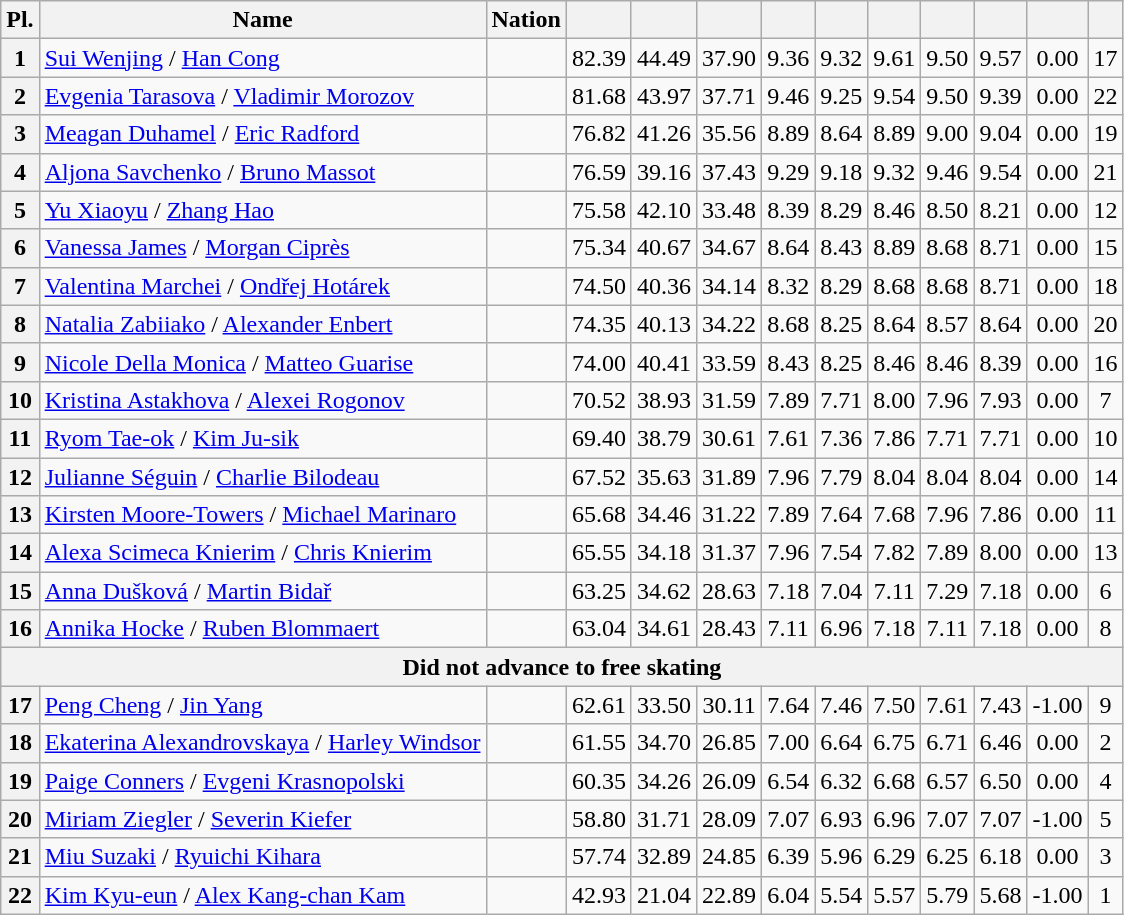<table class="wikitable sortable" style="text-align:center">
<tr>
<th>Pl.</th>
<th>Name</th>
<th>Nation</th>
<th></th>
<th></th>
<th></th>
<th></th>
<th></th>
<th></th>
<th></th>
<th></th>
<th></th>
<th></th>
</tr>
<tr>
<th>1</th>
<td align="left"><a href='#'>Sui Wenjing</a> / <a href='#'>Han Cong</a></td>
<td align="left"></td>
<td>82.39</td>
<td>44.49</td>
<td>37.90</td>
<td>9.36</td>
<td>9.32</td>
<td>9.61</td>
<td>9.50</td>
<td>9.57</td>
<td>0.00</td>
<td>17</td>
</tr>
<tr>
<th>2</th>
<td align="left"><a href='#'>Evgenia Tarasova</a> / <a href='#'>Vladimir Morozov</a></td>
<td align="left"></td>
<td>81.68</td>
<td>43.97</td>
<td>37.71</td>
<td>9.46</td>
<td>9.25</td>
<td>9.54</td>
<td>9.50</td>
<td>9.39</td>
<td>0.00</td>
<td>22</td>
</tr>
<tr>
<th>3</th>
<td align="left"><a href='#'>Meagan Duhamel</a> / <a href='#'>Eric Radford</a></td>
<td align="left"></td>
<td>76.82</td>
<td>41.26</td>
<td>35.56</td>
<td>8.89</td>
<td>8.64</td>
<td>8.89</td>
<td>9.00</td>
<td>9.04</td>
<td>0.00</td>
<td>19</td>
</tr>
<tr>
<th>4</th>
<td align="left"><a href='#'>Aljona Savchenko</a> / <a href='#'>Bruno Massot</a></td>
<td align="left"></td>
<td>76.59</td>
<td>39.16</td>
<td>37.43</td>
<td>9.29</td>
<td>9.18</td>
<td>9.32</td>
<td>9.46</td>
<td>9.54</td>
<td>0.00</td>
<td>21</td>
</tr>
<tr>
<th>5</th>
<td align=left><a href='#'>Yu Xiaoyu</a> / <a href='#'>Zhang Hao</a></td>
<td align=left></td>
<td>75.58</td>
<td>42.10</td>
<td>33.48</td>
<td>8.39</td>
<td>8.29</td>
<td>8.46</td>
<td>8.50</td>
<td>8.21</td>
<td>0.00</td>
<td>12</td>
</tr>
<tr>
<th>6</th>
<td align=left><a href='#'>Vanessa James</a> / <a href='#'>Morgan Ciprès</a></td>
<td align=left></td>
<td>75.34</td>
<td>40.67</td>
<td>34.67</td>
<td>8.64</td>
<td>8.43</td>
<td>8.89</td>
<td>8.68</td>
<td>8.71</td>
<td>0.00</td>
<td>15</td>
</tr>
<tr>
<th>7</th>
<td align="left"><a href='#'>Valentina Marchei</a> / <a href='#'>Ondřej Hotárek</a></td>
<td align="left"></td>
<td>74.50</td>
<td>40.36</td>
<td>34.14</td>
<td>8.32</td>
<td>8.29</td>
<td>8.68</td>
<td>8.68</td>
<td>8.71</td>
<td>0.00</td>
<td>18</td>
</tr>
<tr>
<th>8</th>
<td align="left"><a href='#'>Natalia Zabiiako</a> / <a href='#'>Alexander Enbert</a></td>
<td align="left"></td>
<td>74.35</td>
<td>40.13</td>
<td>34.22</td>
<td>8.68</td>
<td>8.25</td>
<td>8.64</td>
<td>8.57</td>
<td>8.64</td>
<td>0.00</td>
<td>20</td>
</tr>
<tr>
<th>9</th>
<td align=left><a href='#'>Nicole Della Monica</a> / <a href='#'>Matteo Guarise</a></td>
<td align=left></td>
<td>74.00</td>
<td>40.41</td>
<td>33.59</td>
<td>8.43</td>
<td>8.25</td>
<td>8.46</td>
<td>8.46</td>
<td>8.39</td>
<td>0.00</td>
<td>16</td>
</tr>
<tr>
<th>10</th>
<td align=left><a href='#'>Kristina Astakhova</a> / <a href='#'>Alexei Rogonov</a></td>
<td align=left></td>
<td>70.52</td>
<td>38.93</td>
<td>31.59</td>
<td>7.89</td>
<td>7.71</td>
<td>8.00</td>
<td>7.96</td>
<td>7.93</td>
<td>0.00</td>
<td>7</td>
</tr>
<tr>
<th>11</th>
<td align=left><a href='#'>Ryom Tae-ok</a> / <a href='#'>Kim Ju-sik</a></td>
<td align=left></td>
<td>69.40</td>
<td>38.79</td>
<td>30.61</td>
<td>7.61</td>
<td>7.36</td>
<td>7.86</td>
<td>7.71</td>
<td>7.71</td>
<td>0.00</td>
<td>10</td>
</tr>
<tr>
<th>12</th>
<td align=left><a href='#'>Julianne Séguin</a> / <a href='#'>Charlie Bilodeau</a></td>
<td align=left></td>
<td>67.52</td>
<td>35.63</td>
<td>31.89</td>
<td>7.96</td>
<td>7.79</td>
<td>8.04</td>
<td>8.04</td>
<td>8.04</td>
<td>0.00</td>
<td>14</td>
</tr>
<tr>
<th>13</th>
<td align=left><a href='#'>Kirsten Moore-Towers</a> / <a href='#'>Michael Marinaro</a></td>
<td align=left></td>
<td>65.68</td>
<td>34.46</td>
<td>31.22</td>
<td>7.89</td>
<td>7.64</td>
<td>7.68</td>
<td>7.96</td>
<td>7.86</td>
<td>0.00</td>
<td>11</td>
</tr>
<tr>
<th>14</th>
<td align=left><a href='#'>Alexa Scimeca Knierim</a> / <a href='#'>Chris Knierim</a></td>
<td align=left></td>
<td>65.55</td>
<td>34.18</td>
<td>31.37</td>
<td>7.96</td>
<td>7.54</td>
<td>7.82</td>
<td>7.89</td>
<td>8.00</td>
<td>0.00</td>
<td>13</td>
</tr>
<tr>
<th>15</th>
<td align=left><a href='#'>Anna Dušková</a> / <a href='#'>Martin Bidař</a></td>
<td align=left></td>
<td>63.25</td>
<td>34.62</td>
<td>28.63</td>
<td>7.18</td>
<td>7.04</td>
<td>7.11</td>
<td>7.29</td>
<td>7.18</td>
<td>0.00</td>
<td>6</td>
</tr>
<tr>
<th>16</th>
<td align=left><a href='#'>Annika Hocke</a> / <a href='#'>Ruben Blommaert</a></td>
<td align=left></td>
<td>63.04</td>
<td>34.61</td>
<td>28.43</td>
<td>7.11</td>
<td>6.96</td>
<td>7.18</td>
<td>7.11</td>
<td>7.18</td>
<td>0.00</td>
<td>8</td>
</tr>
<tr>
<th colspan=13>Did not advance to free skating</th>
</tr>
<tr>
<th>17</th>
<td align=left><a href='#'>Peng Cheng</a> / <a href='#'>Jin Yang</a></td>
<td align=left></td>
<td>62.61</td>
<td>33.50</td>
<td>30.11</td>
<td>7.64</td>
<td>7.46</td>
<td>7.50</td>
<td>7.61</td>
<td>7.43</td>
<td>-1.00</td>
<td>9</td>
</tr>
<tr>
<th>18</th>
<td align=left><a href='#'>Ekaterina Alexandrovskaya</a> / <a href='#'>Harley Windsor</a></td>
<td align=left></td>
<td>61.55</td>
<td>34.70</td>
<td>26.85</td>
<td>7.00</td>
<td>6.64</td>
<td>6.75</td>
<td>6.71</td>
<td>6.46</td>
<td>0.00</td>
<td>2</td>
</tr>
<tr>
<th>19</th>
<td align=left><a href='#'>Paige Conners</a> / <a href='#'>Evgeni Krasnopolski</a></td>
<td align=left></td>
<td>60.35</td>
<td>34.26</td>
<td>26.09</td>
<td>6.54</td>
<td>6.32</td>
<td>6.68</td>
<td>6.57</td>
<td>6.50</td>
<td>0.00</td>
<td>4</td>
</tr>
<tr>
<th>20</th>
<td align=left><a href='#'>Miriam Ziegler</a> / <a href='#'>Severin Kiefer</a></td>
<td align=left></td>
<td>58.80</td>
<td>31.71</td>
<td>28.09</td>
<td>7.07</td>
<td>6.93</td>
<td>6.96</td>
<td>7.07</td>
<td>7.07</td>
<td>-1.00</td>
<td>5</td>
</tr>
<tr>
<th>21</th>
<td align=left><a href='#'>Miu Suzaki</a> / <a href='#'>Ryuichi Kihara</a></td>
<td align=left></td>
<td>57.74</td>
<td>32.89</td>
<td>24.85</td>
<td>6.39</td>
<td>5.96</td>
<td>6.29</td>
<td>6.25</td>
<td>6.18</td>
<td>0.00</td>
<td>3</td>
</tr>
<tr>
<th>22</th>
<td align=left><a href='#'>Kim Kyu-eun</a> / <a href='#'>Alex Kang-chan Kam</a></td>
<td align=left></td>
<td>42.93</td>
<td>21.04</td>
<td>22.89</td>
<td>6.04</td>
<td>5.54</td>
<td>5.57</td>
<td>5.79</td>
<td>5.68</td>
<td>-1.00</td>
<td>1</td>
</tr>
</table>
